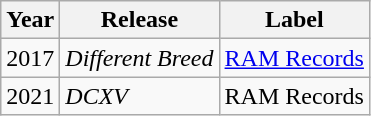<table class="wikitable">
<tr>
<th>Year</th>
<th>Release</th>
<th>Label</th>
</tr>
<tr>
<td>2017</td>
<td><em>Different Breed</em></td>
<td><a href='#'>RAM Records</a></td>
</tr>
<tr>
<td>2021</td>
<td><em>DCXV</em></td>
<td>RAM Records</td>
</tr>
</table>
